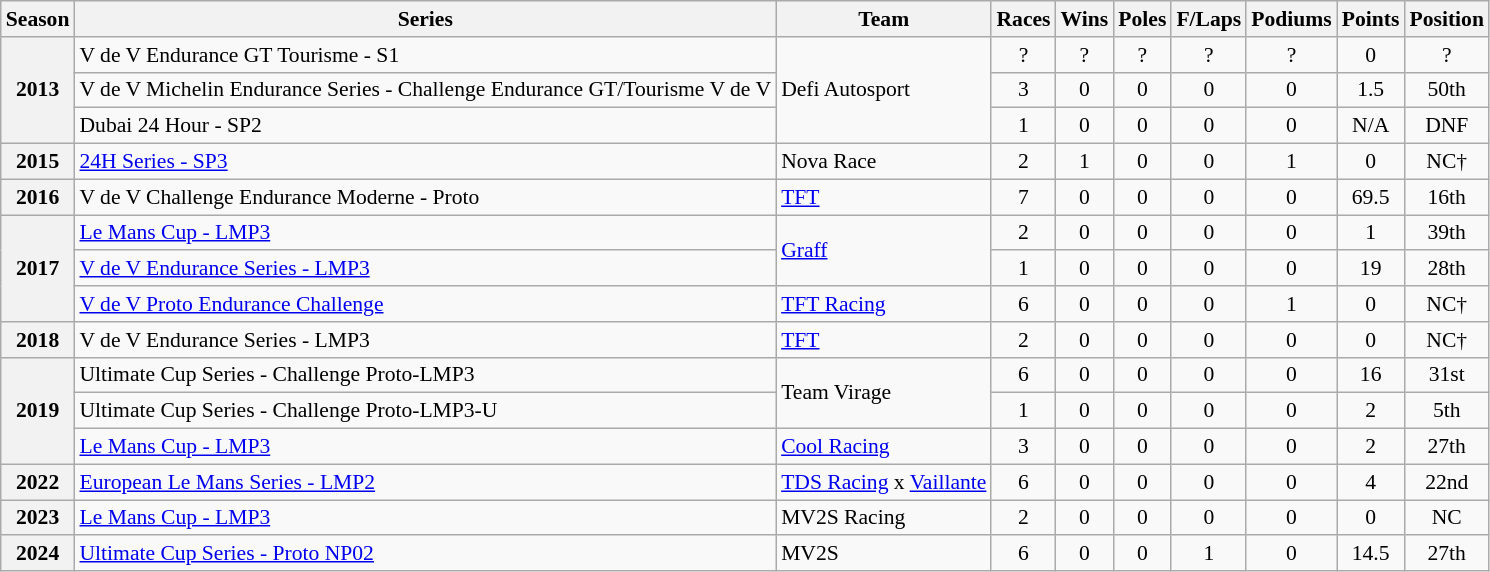<table class="wikitable" style="font-size: 90%; text-align:center">
<tr>
<th>Season</th>
<th>Series</th>
<th>Team</th>
<th>Races</th>
<th>Wins</th>
<th>Poles</th>
<th>F/Laps</th>
<th>Podiums</th>
<th>Points</th>
<th>Position</th>
</tr>
<tr>
<th rowspan="3">2013</th>
<td align="left">V de V Endurance GT Tourisme - S1</td>
<td rowspan="3" align="left">Defi Autosport</td>
<td>?</td>
<td>?</td>
<td>?</td>
<td>?</td>
<td>?</td>
<td>0</td>
<td>?</td>
</tr>
<tr>
<td align="left">V de V Michelin Endurance Series - Challenge Endurance GT/Tourisme V de V</td>
<td>3</td>
<td>0</td>
<td>0</td>
<td>0</td>
<td>0</td>
<td>1.5</td>
<td>50th</td>
</tr>
<tr>
<td align="left">Dubai 24 Hour - SP2</td>
<td>1</td>
<td>0</td>
<td>0</td>
<td>0</td>
<td>0</td>
<td>N/A</td>
<td>DNF</td>
</tr>
<tr>
<th>2015</th>
<td align="left"><a href='#'>24H Series - SP3</a></td>
<td align="left">Nova Race</td>
<td>2</td>
<td>1</td>
<td>0</td>
<td>0</td>
<td>1</td>
<td>0</td>
<td>NC†</td>
</tr>
<tr>
<th>2016</th>
<td align="left">V de V Challenge Endurance Moderne - Proto</td>
<td align="left"><a href='#'>TFT</a></td>
<td>7</td>
<td>0</td>
<td>0</td>
<td>0</td>
<td>0</td>
<td>69.5</td>
<td>16th</td>
</tr>
<tr>
<th rowspan="3">2017</th>
<td align="left"><a href='#'>Le Mans Cup - LMP3</a></td>
<td rowspan="2" align="left"><a href='#'>Graff</a></td>
<td>2</td>
<td>0</td>
<td>0</td>
<td>0</td>
<td>0</td>
<td>1</td>
<td>39th</td>
</tr>
<tr>
<td align="left"><a href='#'>V de V Endurance Series - LMP3</a></td>
<td>1</td>
<td>0</td>
<td>0</td>
<td>0</td>
<td>0</td>
<td>19</td>
<td>28th</td>
</tr>
<tr>
<td align="left"><a href='#'>V de V Proto Endurance Challenge</a></td>
<td align="left"><a href='#'>TFT Racing</a></td>
<td>6</td>
<td>0</td>
<td>0</td>
<td>0</td>
<td>1</td>
<td>0</td>
<td>NC†</td>
</tr>
<tr>
<th>2018</th>
<td align="left">V de V Endurance Series - LMP3</td>
<td align="left"><a href='#'>TFT</a></td>
<td>2</td>
<td>0</td>
<td>0</td>
<td>0</td>
<td>0</td>
<td>0</td>
<td>NC†</td>
</tr>
<tr>
<th rowspan="3">2019</th>
<td align="left">Ultimate Cup Series - Challenge Proto-LMP3</td>
<td rowspan="2" align="left">Team Virage</td>
<td>6</td>
<td>0</td>
<td>0</td>
<td>0</td>
<td>0</td>
<td>16</td>
<td>31st</td>
</tr>
<tr>
<td align="left">Ultimate Cup Series - Challenge Proto-LMP3-U</td>
<td>1</td>
<td>0</td>
<td>0</td>
<td>0</td>
<td>0</td>
<td>2</td>
<td>5th</td>
</tr>
<tr>
<td align="left"><a href='#'>Le Mans Cup - LMP3</a></td>
<td align="left"><a href='#'>Cool Racing</a></td>
<td>3</td>
<td>0</td>
<td>0</td>
<td>0</td>
<td>0</td>
<td>2</td>
<td>27th</td>
</tr>
<tr>
<th>2022</th>
<td align="left"><a href='#'>European Le Mans Series - LMP2</a></td>
<td nowrap align="left"><a href='#'>TDS Racing</a> x <a href='#'>Vaillante</a></td>
<td>6</td>
<td>0</td>
<td>0</td>
<td>0</td>
<td>0</td>
<td>4</td>
<td>22nd</td>
</tr>
<tr>
<th>2023</th>
<td align=left><a href='#'>Le Mans Cup - LMP3</a></td>
<td align=left>MV2S Racing</td>
<td>2</td>
<td>0</td>
<td>0</td>
<td>0</td>
<td>0</td>
<td>0</td>
<td>NC</td>
</tr>
<tr>
<th>2024</th>
<td align=left><a href='#'>Ultimate Cup Series - Proto NP02</a></td>
<td align=left>MV2S</td>
<td>6</td>
<td>0</td>
<td>0</td>
<td>1</td>
<td>0</td>
<td>14.5</td>
<td>27th</td>
</tr>
</table>
